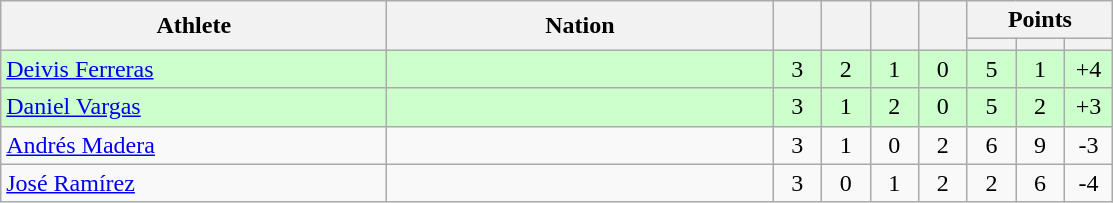<table class="wikitable" style="text-align: center; font-size:100% ">
<tr>
<th rowspan=2 width=250>Athlete</th>
<th rowspan=2 width=250>Nation</th>
<th rowspan=2 width=25></th>
<th rowspan=2 width=25></th>
<th rowspan=2 width=25></th>
<th rowspan=2 width=25></th>
<th colspan=3>Points</th>
</tr>
<tr>
<th width=25></th>
<th width=25></th>
<th width=25></th>
</tr>
<tr bgcolor="ccffcc">
<td align=left><a href='#'>Deivis Ferreras</a></td>
<td align=left></td>
<td>3</td>
<td>2</td>
<td>1</td>
<td>0</td>
<td>5</td>
<td>1</td>
<td>+4</td>
</tr>
<tr bgcolor="ccffcc">
<td align=left><a href='#'>Daniel Vargas</a></td>
<td align=left></td>
<td>3</td>
<td>1</td>
<td>2</td>
<td>0</td>
<td>5</td>
<td>2</td>
<td>+3</td>
</tr>
<tr>
<td align=left><a href='#'>Andrés Madera</a></td>
<td align=left></td>
<td>3</td>
<td>1</td>
<td>0</td>
<td>2</td>
<td>6</td>
<td>9</td>
<td>-3</td>
</tr>
<tr>
<td align=left><a href='#'>José Ramírez</a></td>
<td align=left></td>
<td>3</td>
<td>0</td>
<td>1</td>
<td>2</td>
<td>2</td>
<td>6</td>
<td>-4</td>
</tr>
</table>
